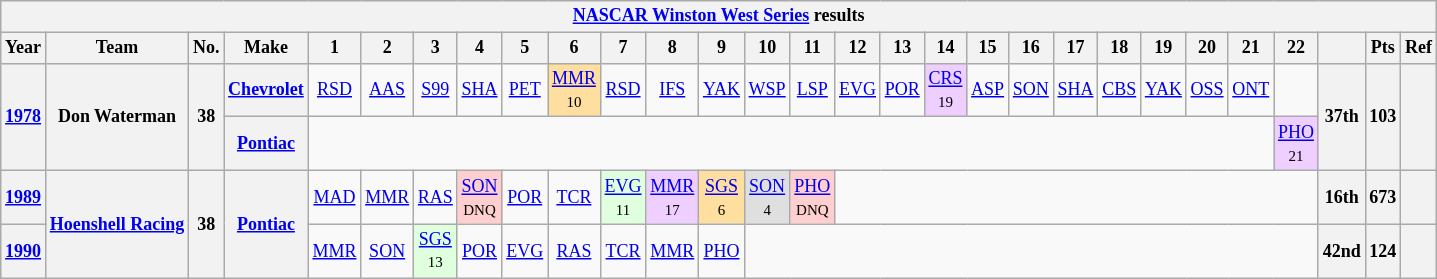<table class="wikitable"style="text-align:center; font-size:75%">
<tr>
<th colspan="29"><a href='#'>NASCAR Winston West Series</a> results</th>
</tr>
<tr>
<th>Year</th>
<th>Team</th>
<th>No.</th>
<th>Make</th>
<th>1</th>
<th>2</th>
<th>3</th>
<th>4</th>
<th>5</th>
<th>6</th>
<th>7</th>
<th>8</th>
<th>9</th>
<th>10</th>
<th>11</th>
<th>12</th>
<th>13</th>
<th>14</th>
<th>15</th>
<th>16</th>
<th>17</th>
<th>18</th>
<th>19</th>
<th>20</th>
<th>21</th>
<th>22</th>
<th></th>
<th>Pts</th>
<th>Ref</th>
</tr>
<tr>
<th rowspan="2"><a href='#'>1978</a></th>
<th rowspan="2">Don Waterman</th>
<th rowspan="2">38</th>
<th><a href='#'>Chevrolet</a></th>
<td><a href='#'>RSD</a></td>
<td><a href='#'>AAS</a></td>
<td><a href='#'>S99</a></td>
<td><a href='#'>SHA</a></td>
<td><a href='#'>PET</a></td>
<td style="background:#FFDF9F;"><a href='#'>MMR</a><br><small>10</small></td>
<td><a href='#'>RSD</a></td>
<td><a href='#'>IFS</a></td>
<td><a href='#'>YAK</a></td>
<td><a href='#'>WSP</a></td>
<td><a href='#'>LSP</a></td>
<td><a href='#'>EVG</a></td>
<td><a href='#'>POR</a></td>
<td style="background:#EFCFFF;"><a href='#'>CRS</a><br><small>19</small></td>
<td><a href='#'>ASP</a></td>
<td><a href='#'>SON</a></td>
<td><a href='#'>SHA</a></td>
<td><a href='#'>CBS</a></td>
<td><a href='#'>YAK</a></td>
<td><a href='#'>OSS</a></td>
<td><a href='#'>ONT</a></td>
<td></td>
<th rowspan="2">37th</th>
<th rowspan="2">103</th>
<th rowspan="2"></th>
</tr>
<tr>
<th><a href='#'>Pontiac</a></th>
<td colspan="21"></td>
<td style="background:#EFCFFF;"><a href='#'>PHO</a><br><small>21</small></td>
</tr>
<tr>
<th><a href='#'>1989</a></th>
<th rowspan="2"><a href='#'>Hoenshell Racing</a></th>
<th rowspan="2">38</th>
<th rowspan="2"><a href='#'>Pontiac</a></th>
<td><a href='#'>MAD</a></td>
<td><a href='#'>MMR</a></td>
<td><a href='#'>RAS</a></td>
<td style="background:#FFCFCF;"><a href='#'>SON</a><br><small>DNQ</small></td>
<td><a href='#'>POR</a></td>
<td><a href='#'>TCR</a></td>
<td style="background:#DFFFDF;"><a href='#'>EVG</a><br><small>11</small></td>
<td style="background:#EFCFFF;"><a href='#'>MMR</a><br><small>17</small></td>
<td style="background:#FFDF9F;"><a href='#'>SGS</a><br><small>6</small></td>
<td style="background:#DFDFDF;"><a href='#'>SON</a><br><small>4</small></td>
<td style="background:#FFCFCF;"><a href='#'>PHO</a><br><small>DNQ</small></td>
<td colspan="11"></td>
<th>16th</th>
<th>673</th>
<th></th>
</tr>
<tr>
<th><a href='#'>1990</a></th>
<td><a href='#'>MMR</a></td>
<td><a href='#'>SON</a></td>
<td style="background:#DFFFDF;"><a href='#'>SGS</a><br><small>13</small></td>
<td><a href='#'>POR</a></td>
<td><a href='#'>EVG</a></td>
<td><a href='#'>RAS</a></td>
<td><a href='#'>TCR</a></td>
<td><a href='#'>MMR</a></td>
<td><a href='#'>PHO</a></td>
<td colspan="13"></td>
<th>42nd</th>
<th>124</th>
<th></th>
</tr>
</table>
